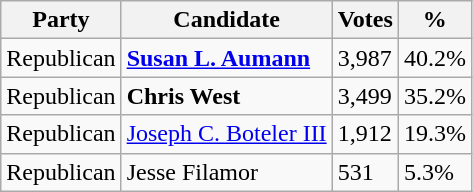<table class="wikitable">
<tr>
<th>Party</th>
<th>Candidate</th>
<th>Votes</th>
<th>%</th>
</tr>
<tr>
<td>Republican</td>
<td><strong><a href='#'>Susan L. Aumann</a></strong></td>
<td>3,987</td>
<td>40.2%</td>
</tr>
<tr>
<td>Republican</td>
<td><strong>Chris West</strong></td>
<td>3,499</td>
<td>35.2%</td>
</tr>
<tr>
<td>Republican</td>
<td><a href='#'>Joseph C. Boteler III</a></td>
<td>1,912</td>
<td>19.3%</td>
</tr>
<tr>
<td>Republican</td>
<td>Jesse Filamor</td>
<td>531</td>
<td>5.3%</td>
</tr>
</table>
